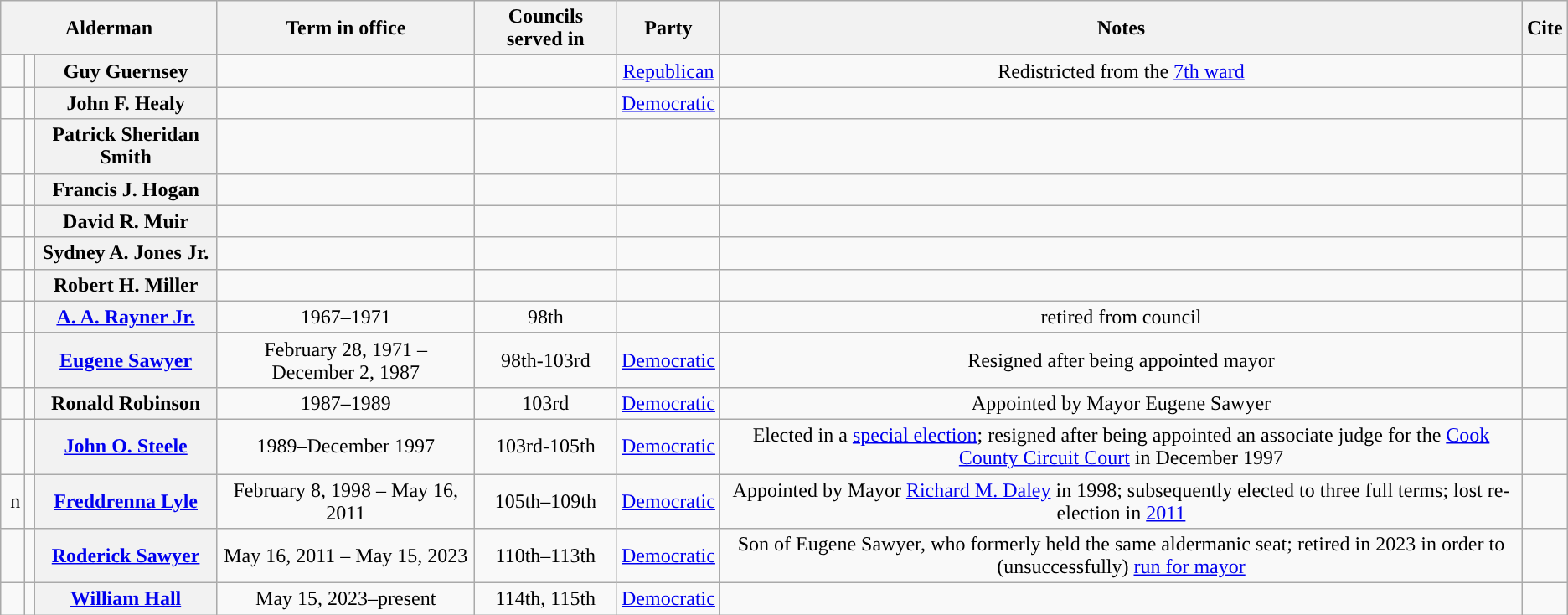<table class="wikitable" style="text-align:center;">
<tr>
<th scope="col" colspan="3">Alderman</th>
<th scope="col">Term in office</th>
<th scope="col">Councils served in</th>
<th scope="col">Party</th>
<th scope="col">Notes</th>
<th scope="col">Cite</th>
</tr>
<tr>
<td> </td>
<td></td>
<th scope="row">Guy Guernsey</th>
<td></td>
<td></td>
<td><a href='#'>Republican</a></td>
<td>Redistricted from the <a href='#'>7th ward</a></td>
<td></td>
</tr>
<tr>
<td> </td>
<td></td>
<th scope="row">John F. Healy</th>
<td></td>
<td></td>
<td><a href='#'>Democratic</a></td>
<td></td>
<td></td>
</tr>
<tr>
<td></td>
<td></td>
<th scope="row">Patrick Sheridan Smith</th>
<td></td>
<td></td>
<td></td>
<td></td>
<td></td>
</tr>
<tr>
<td></td>
<td></td>
<th scope="row">Francis J. Hogan</th>
<td></td>
<td></td>
<td></td>
<td></td>
<td></td>
</tr>
<tr>
<td></td>
<td></td>
<th scope="row">David R. Muir</th>
<td></td>
<td></td>
<td></td>
<td></td>
<td></td>
</tr>
<tr>
<td></td>
<td></td>
<th scope="row">Sydney A. Jones Jr.</th>
<td></td>
<td></td>
<td></td>
<td></td>
<td></td>
</tr>
<tr>
<td></td>
<td></td>
<th scope="row">Robert H. Miller</th>
<td></td>
<td></td>
<td></td>
<td></td>
<td></td>
</tr>
<tr>
<td></td>
<td></td>
<th scope="row"><a href='#'>A. A. Rayner Jr.</a></th>
<td>1967–1971</td>
<td>98th</td>
<td></td>
<td>retired from council</td>
<td></td>
</tr>
<tr>
<td> </td>
<td></td>
<th scope="row"><a href='#'>Eugene Sawyer</a></th>
<td>February 28, 1971 – December 2, 1987</td>
<td>98th-103rd</td>
<td><a href='#'>Democratic</a></td>
<td>Resigned after being appointed mayor</td>
<td></td>
</tr>
<tr>
<td> </td>
<td></td>
<th scope="row">Ronald Robinson</th>
<td>1987–1989</td>
<td>103rd</td>
<td><a href='#'>Democratic</a></td>
<td>Appointed by Mayor Eugene Sawyer</td>
<td></td>
</tr>
<tr>
<td> </td>
<td></td>
<th scope="row"><a href='#'>John O. Steele</a></th>
<td>1989–December 1997</td>
<td>103rd-105th</td>
<td><a href='#'>Democratic</a></td>
<td>Elected in a <a href='#'>special election</a>; resigned after being appointed an associate judge for the <a href='#'>Cook County Circuit Court</a> in December 1997</td>
<td></td>
</tr>
<tr>
<td> n</td>
<td></td>
<th scope="row"><a href='#'>Freddrenna Lyle</a></th>
<td>February 8, 1998 – May 16, 2011</td>
<td>105th–109th</td>
<td><a href='#'>Democratic</a></td>
<td>Appointed by Mayor <a href='#'>Richard M. Daley</a> in 1998; subsequently elected to three full terms; lost re-election in <a href='#'>2011</a></td>
<td></td>
</tr>
<tr>
<td> </td>
<td></td>
<th scope="row"><a href='#'>Roderick Sawyer</a></th>
<td>May 16, 2011 – May 15, 2023</td>
<td>110th–113th</td>
<td><a href='#'>Democratic</a></td>
<td>Son of Eugene Sawyer, who formerly held the same aldermanic seat; retired in 2023 in order to (unsuccessfully) <a href='#'>run for mayor</a></td>
<td></td>
</tr>
<tr>
<td> </td>
<td></td>
<th scope="row"><a href='#'>William Hall</a></th>
<td>May 15, 2023–present</td>
<td>114th, 115th</td>
<td><a href='#'>Democratic</a></td>
<td></td>
<td></td>
</tr>
</table>
